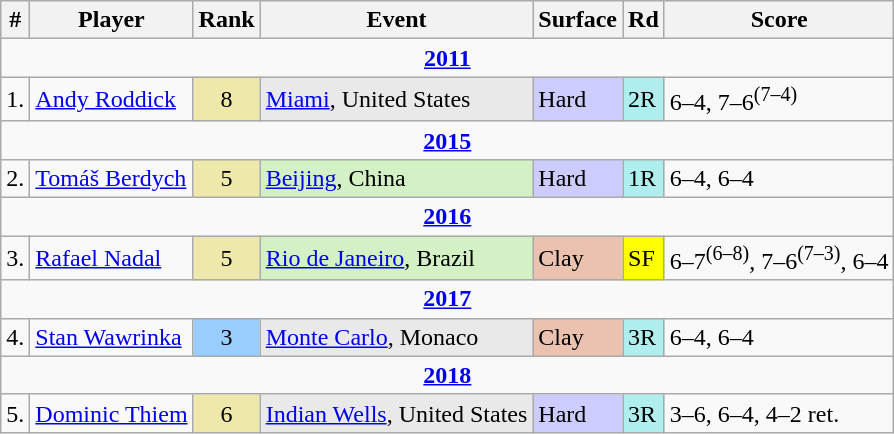<table class="wikitable sortable">
<tr>
<th>#</th>
<th>Player</th>
<th>Rank</th>
<th>Event</th>
<th>Surface</th>
<th>Rd</th>
<th>Score</th>
</tr>
<tr>
<td align=center colspan="7"><a href='#'><strong>2011</strong></a></td>
</tr>
<tr>
<td>1.</td>
<td> <a href='#'>Andy Roddick</a></td>
<td align=center bgcolor=EEE8AA>8</td>
<td bgcolor=e9e9e9><a href='#'>Miami</a>, United States</td>
<td bgcolor=CCCCFF>Hard</td>
<td bgcolor=afeeee>2R</td>
<td>6–4, 7–6<sup>(7–4)</sup></td>
</tr>
<tr>
<td align=center colspan="7"><a href='#'><strong>2015</strong></a></td>
</tr>
<tr>
<td>2.</td>
<td> <a href='#'>Tomáš Berdych</a></td>
<td align=center bgcolor=EEE8AA>5</td>
<td bgcolor=d4f1c5><a href='#'>Beijing</a>, China</td>
<td bgcolor=CCCCFF>Hard</td>
<td bgcolor=afeeee>1R</td>
<td>6–4, 6–4</td>
</tr>
<tr>
<td align=center colspan="7"><a href='#'><strong>2016</strong></a></td>
</tr>
<tr>
<td>3.</td>
<td> <a href='#'>Rafael Nadal</a></td>
<td align=center bgcolor=EEE8AA>5</td>
<td bgcolor=d4f1c5><a href='#'>Rio de Janeiro</a>, Brazil</td>
<td bgcolor=ebc2af>Clay</td>
<td bgcolor=yellow>SF</td>
<td>6–7<sup>(6–8)</sup>, 7–6<sup>(7–3)</sup>, 6–4</td>
</tr>
<tr>
<td align=center colspan="7"><a href='#'><strong>2017</strong></a></td>
</tr>
<tr>
<td>4.</td>
<td> <a href='#'>Stan Wawrinka</a></td>
<td align=center bgcolor=99ccff>3</td>
<td bgcolor=e9e9e9><a href='#'>Monte Carlo</a>, Monaco</td>
<td bgcolor=ebc2af>Clay</td>
<td bgcolor=afeeee>3R</td>
<td>6–4, 6–4</td>
</tr>
<tr>
<td align=center colspan="7"><a href='#'><strong>2018</strong></a></td>
</tr>
<tr>
<td>5.</td>
<td> <a href='#'>Dominic Thiem</a></td>
<td align=center bgcolor=EEE8AA>6</td>
<td bgcolor=e9e9e9><a href='#'>Indian Wells</a>, United States</td>
<td bgcolor=CCCCFF>Hard</td>
<td bgcolor=afeeee>3R</td>
<td>3–6, 6–4, 4–2 ret.</td>
</tr>
</table>
